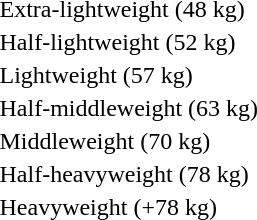<table>
<tr>
<td rowspan=2>Extra-lightweight (48 kg)</td>
<td rowspan=2></td>
<td rowspan=2></td>
<td></td>
</tr>
<tr>
<td></td>
</tr>
<tr>
<td rowspan=2>Half-lightweight (52 kg)</td>
<td rowspan=2></td>
<td rowspan=2></td>
<td></td>
</tr>
<tr>
<td></td>
</tr>
<tr>
<td rowspan=2>Lightweight (57 kg)</td>
<td rowspan=2></td>
<td rowspan=2></td>
<td></td>
</tr>
<tr>
<td></td>
</tr>
<tr>
<td rowspan=2>Half-middleweight (63 kg)</td>
<td rowspan=2></td>
<td rowspan=2></td>
<td></td>
</tr>
<tr>
<td></td>
</tr>
<tr>
<td rowspan=2>Middleweight (70 kg)</td>
<td rowspan=2></td>
<td rowspan=2></td>
<td></td>
</tr>
<tr>
<td></td>
</tr>
<tr>
<td rowspan=2>Half-heavyweight (78 kg)</td>
<td rowspan=2></td>
<td rowspan=2></td>
<td></td>
</tr>
<tr>
<td></td>
</tr>
<tr>
<td rowspan=2>Heavyweight (+78 kg)</td>
<td rowspan=2></td>
<td rowspan=2></td>
<td></td>
</tr>
<tr>
<td></td>
</tr>
</table>
